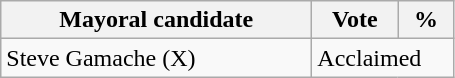<table class="wikitable">
<tr>
<th bgcolor="#DDDDFF" width="200px">Mayoral candidate</th>
<th bgcolor="#DDDDFF" width="50px">Vote</th>
<th bgcolor="#DDDDFF"  width="30px">%</th>
</tr>
<tr>
<td>Steve Gamache (X)</td>
<td colspan="2">Acclaimed</td>
</tr>
</table>
